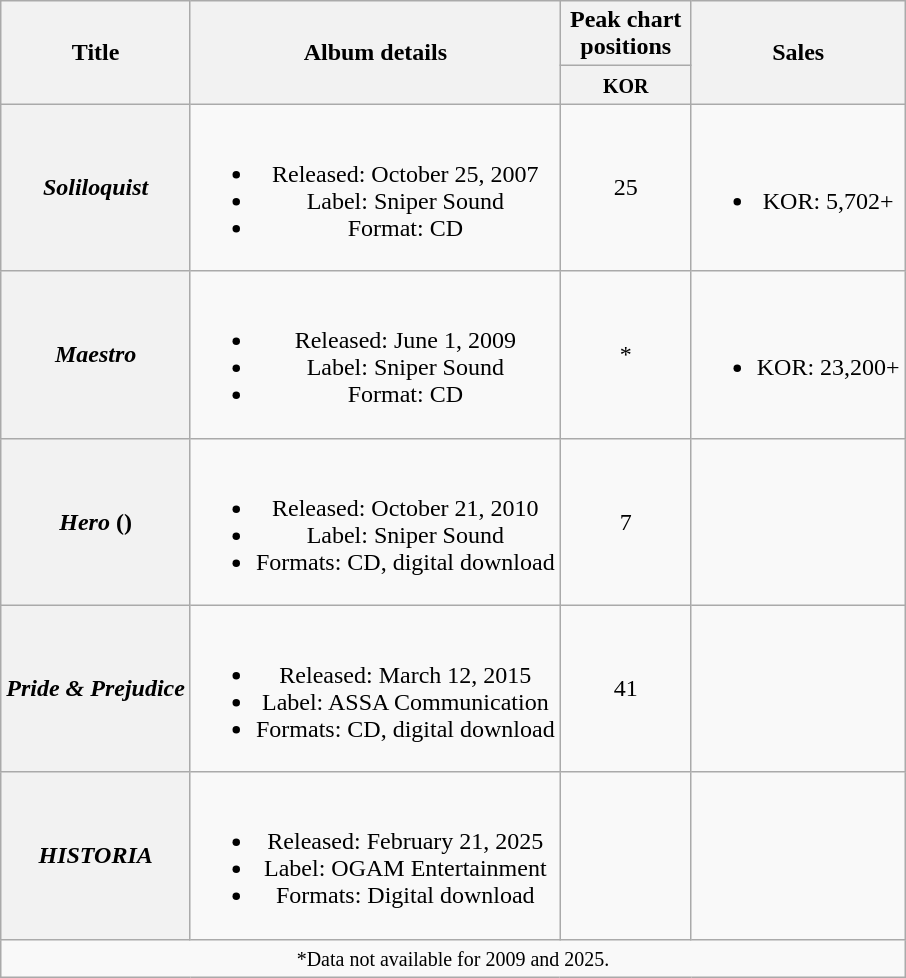<table class="wikitable plainrowheaders" style="text-align:center;">
<tr>
<th scope="col" rowspan="2">Title</th>
<th scope="col" rowspan="2">Album details</th>
<th scope="col" colspan="1" style="width:5em;">Peak chart positions</th>
<th scope="col" rowspan="2">Sales</th>
</tr>
<tr>
<th><small>KOR</small><br></th>
</tr>
<tr>
<th scope="row"><em>Soliloquist</em></th>
<td><br><ul><li>Released: October 25, 2007</li><li>Label: Sniper Sound</li><li>Format: CD</li></ul></td>
<td>25</td>
<td><br><ul><li>KOR: 5,702+</li></ul></td>
</tr>
<tr>
<th scope="row"><em>Maestro</em></th>
<td><br><ul><li>Released: June 1, 2009</li><li>Label: Sniper Sound</li><li>Format: CD</li></ul></td>
<td>*</td>
<td><br><ul><li>KOR: 23,200+</li></ul></td>
</tr>
<tr>
<th scope="row"><em>Hero</em> ()</th>
<td><br><ul><li>Released: October 21, 2010</li><li>Label: Sniper Sound</li><li>Formats: CD, digital download</li></ul></td>
<td>7</td>
<td></td>
</tr>
<tr>
<th scope="row"><em>Pride & Prejudice</em></th>
<td><br><ul><li>Released: March 12, 2015</li><li>Label: ASSA Communication</li><li>Formats: CD, digital download</li></ul></td>
<td>41</td>
<td></td>
</tr>
<tr>
<th scope="row"><em>HISTORIA</em></th>
<td><br><ul><li>Released: February 21, 2025</li><li>Label: OGAM Entertainment</li><li>Formats: Digital download</li></ul></td>
<td></td>
<td></td>
</tr>
<tr>
<td colspan="4" align="center"><small>*Data not available for 2009 and 2025.</small></td>
</tr>
</table>
